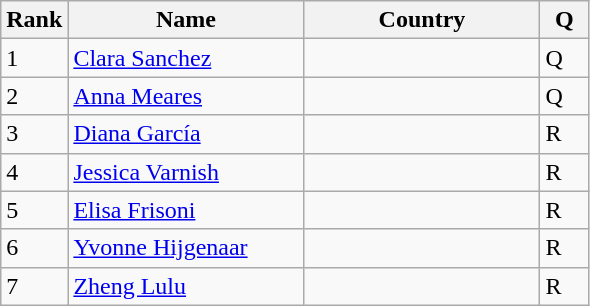<table class="wikitable">
<tr>
<th width=20>Rank</th>
<th width=150>Name</th>
<th width=150>Country</th>
<th width=25>Q</th>
</tr>
<tr>
<td>1</td>
<td><a href='#'>Clara Sanchez</a></td>
<td></td>
<td>Q</td>
</tr>
<tr>
<td>2</td>
<td><a href='#'>Anna Meares</a></td>
<td></td>
<td>Q</td>
</tr>
<tr>
<td>3</td>
<td><a href='#'>Diana García</a></td>
<td></td>
<td>R</td>
</tr>
<tr>
<td>4</td>
<td><a href='#'>Jessica Varnish</a></td>
<td></td>
<td>R</td>
</tr>
<tr>
<td>5</td>
<td><a href='#'>Elisa Frisoni</a></td>
<td></td>
<td>R</td>
</tr>
<tr>
<td>6</td>
<td><a href='#'>Yvonne Hijgenaar</a></td>
<td></td>
<td>R</td>
</tr>
<tr>
<td>7</td>
<td><a href='#'>Zheng Lulu</a></td>
<td></td>
<td>R</td>
</tr>
</table>
